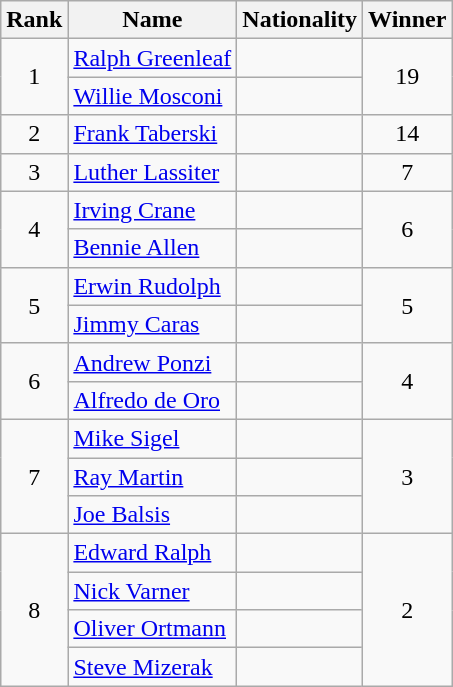<table class="wikitable sortable" style="font-size:100%; text-align: center;">
<tr>
<th>Rank</th>
<th>Name</th>
<th>Nationality</th>
<th>Winner</th>
</tr>
<tr>
<td rowspan="2">1</td>
<td align="left"><a href='#'>Ralph Greenleaf</a></td>
<td align="left"></td>
<td rowspan="2">19</td>
</tr>
<tr>
<td align="left"><a href='#'>Willie Mosconi</a></td>
<td align="left"></td>
</tr>
<tr>
<td>2</td>
<td align="left"><a href='#'>Frank Taberski</a></td>
<td align="left"></td>
<td>14</td>
</tr>
<tr>
<td>3</td>
<td align="left"><a href='#'>Luther Lassiter</a></td>
<td align="left"></td>
<td>7</td>
</tr>
<tr>
<td rowspan="2">4</td>
<td align="left"><a href='#'>Irving Crane</a></td>
<td align="left"></td>
<td rowspan="2">6</td>
</tr>
<tr>
<td align="left"><a href='#'>Bennie Allen</a></td>
<td align="left"></td>
</tr>
<tr>
<td rowspan="2">5</td>
<td align="left"><a href='#'>Erwin Rudolph</a></td>
<td align="left"></td>
<td rowspan="2">5</td>
</tr>
<tr>
<td align="left"><a href='#'>Jimmy Caras</a></td>
<td align="left"></td>
</tr>
<tr>
<td rowspan="2">6</td>
<td align="left"><a href='#'>Andrew Ponzi</a></td>
<td align="left"></td>
<td rowspan="2">4</td>
</tr>
<tr>
<td align="left"><a href='#'>Alfredo de Oro</a></td>
<td align="left"></td>
</tr>
<tr>
<td rowspan="3">7</td>
<td align="left"><a href='#'>Mike Sigel</a></td>
<td align="left"></td>
<td rowspan="3">3</td>
</tr>
<tr>
<td align="left"><a href='#'>Ray Martin</a></td>
<td align="left"></td>
</tr>
<tr>
<td align="left"><a href='#'>Joe Balsis</a></td>
<td align="left"></td>
</tr>
<tr>
<td rowspan="5">8</td>
<td align="left"><a href='#'>Edward Ralph</a></td>
<td align="left"></td>
<td rowspan="5">2</td>
</tr>
<tr>
<td align="left"><a href='#'>Nick Varner</a></td>
<td align="left"></td>
</tr>
<tr>
<td align="left"><a href='#'>Oliver Ortmann</a></td>
<td align="left"></td>
</tr>
<tr>
<td align="left"><a href='#'>Steve Mizerak</a></td>
<td align="left"></td>
</tr>
</table>
